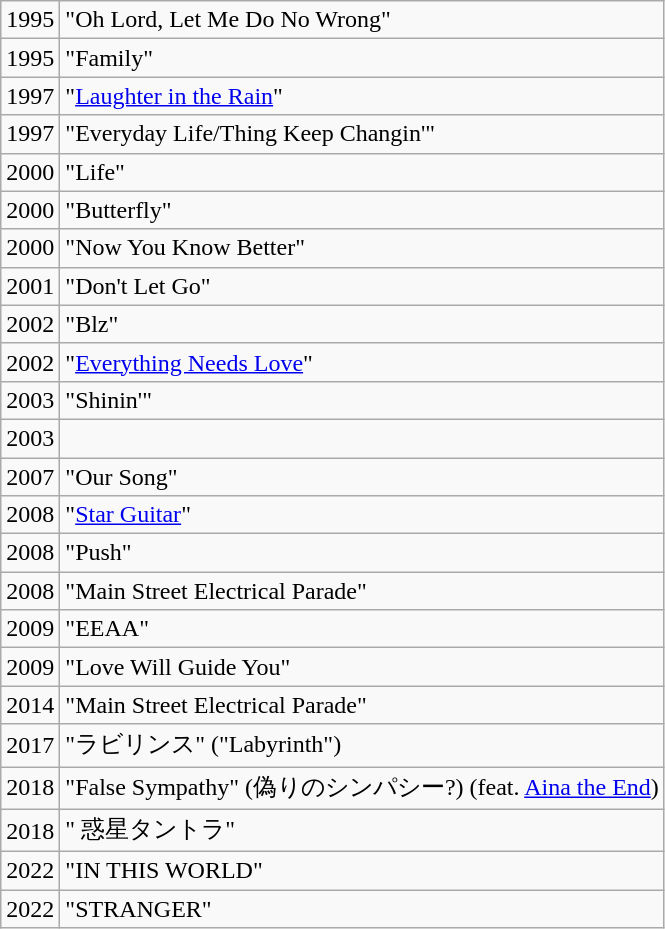<table class="wikitable">
<tr>
<td>1995</td>
<td>"Oh Lord, Let Me Do No Wrong"</td>
</tr>
<tr>
<td>1995</td>
<td>"Family"</td>
</tr>
<tr>
<td>1997</td>
<td>"<a href='#'>Laughter in the Rain</a>"</td>
</tr>
<tr>
<td>1997</td>
<td>"Everyday Life/Thing Keep Changin'"</td>
</tr>
<tr>
<td>2000</td>
<td>"Life" </td>
</tr>
<tr>
<td>2000</td>
<td>"Butterfly"</td>
</tr>
<tr>
<td>2000</td>
<td>"Now You Know Better"</td>
</tr>
<tr>
<td>2001</td>
<td>"Don't Let Go"</td>
</tr>
<tr>
<td>2002</td>
<td>"Blz"</td>
</tr>
<tr>
<td>2002</td>
<td>"<a href='#'>Everything Needs Love</a>" </td>
</tr>
<tr>
<td>2003</td>
<td>"Shinin'"</td>
</tr>
<tr>
<td>2003</td>
<td></td>
</tr>
<tr>
<td>2007</td>
<td>"Our Song"</td>
</tr>
<tr>
<td>2008</td>
<td>"<a href='#'>Star Guitar</a>" </td>
</tr>
<tr>
<td>2008</td>
<td>"Push"</td>
</tr>
<tr>
<td>2008</td>
<td>"Main Street Electrical Parade"</td>
</tr>
<tr>
<td>2009</td>
<td>"EEAA"</td>
</tr>
<tr>
<td>2009</td>
<td>"Love Will Guide You"</td>
</tr>
<tr>
<td>2014</td>
<td>"Main Street Electrical Parade" </td>
</tr>
<tr>
<td>2017</td>
<td>"ラビリンス" ("Labyrinth") </td>
</tr>
<tr>
<td>2018</td>
<td>"False Sympathy" (偽りのシンパシー?) (feat. <a href='#'>Aina the End</a>)</td>
</tr>
<tr>
<td>2018</td>
<td>" 惑星タントラ" </td>
</tr>
<tr>
<td>2022</td>
<td>"IN THIS WORLD" </td>
</tr>
<tr>
<td>2022</td>
<td>"STRANGER" </td>
</tr>
</table>
